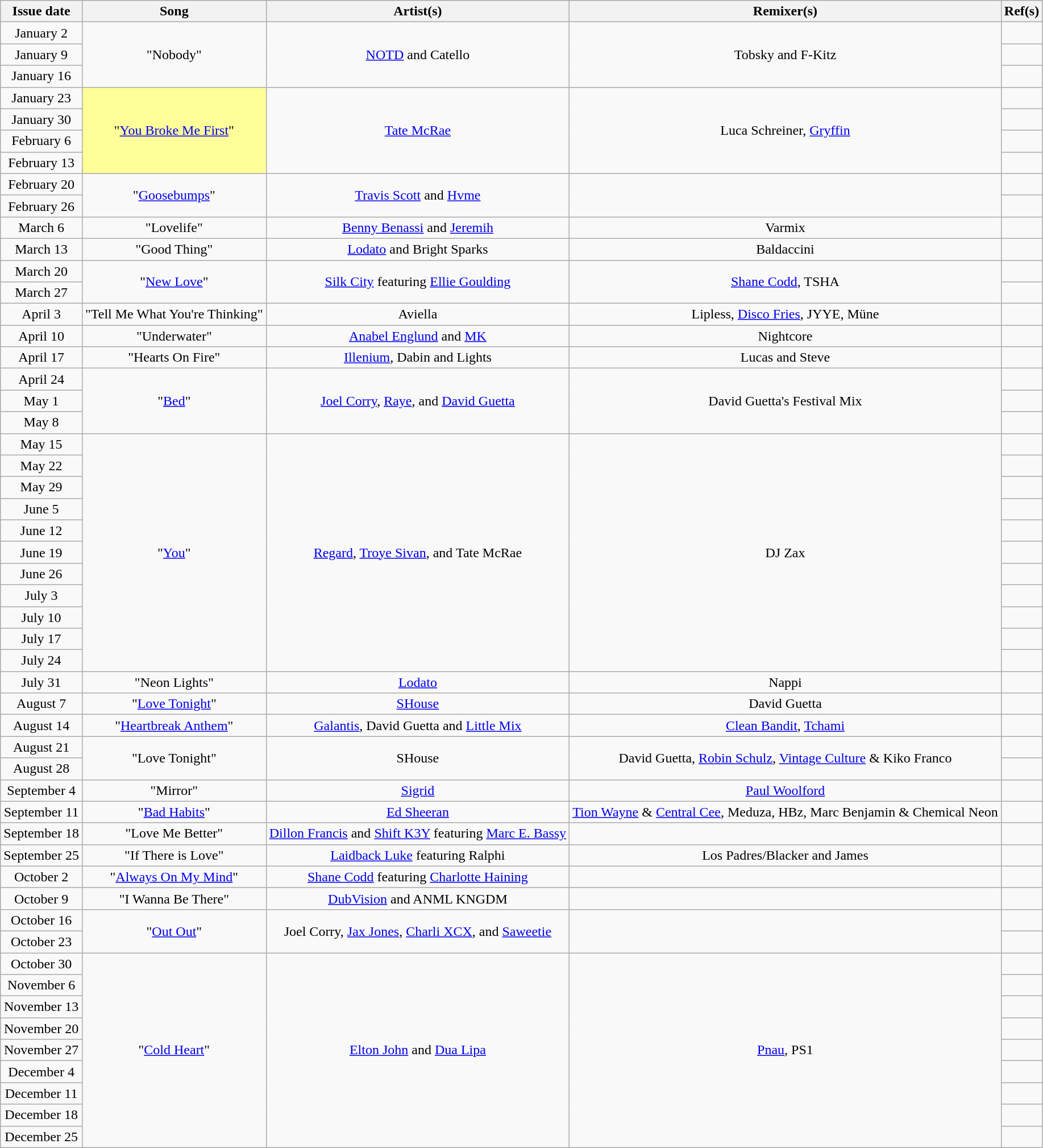<table class="wikitable plainrowheaders" style="text-align: center;">
<tr>
<th>Issue date</th>
<th>Song</th>
<th>Artist(s)</th>
<th>Remixer(s)</th>
<th>Ref(s)</th>
</tr>
<tr>
<td>January 2</td>
<td rowspan="3">"Nobody"</td>
<td rowspan="3"><a href='#'>NOTD</a> and Catello</td>
<td rowspan="3">Tobsky and F-Kitz</td>
<td></td>
</tr>
<tr>
<td>January 9</td>
<td></td>
</tr>
<tr>
<td>January 16</td>
<td></td>
</tr>
<tr>
<td>January 23</td>
<td bgcolor=#FFFF99 style="text-align: center;" rowspan=4>"<a href='#'>You Broke Me First</a>"</td>
<td rowspan="4"><a href='#'>Tate McRae</a></td>
<td rowspan="4">Luca Schreiner, <a href='#'>Gryffin</a></td>
<td></td>
</tr>
<tr>
<td>January 30</td>
<td></td>
</tr>
<tr>
<td>February 6</td>
<td></td>
</tr>
<tr>
<td>February 13</td>
<td></td>
</tr>
<tr>
<td>February 20</td>
<td rowspan="2">"<a href='#'>Goosebumps</a>"</td>
<td rowspan="2"><a href='#'>Travis Scott</a> and <a href='#'>Hvme</a></td>
<td rowspan="2"></td>
<td></td>
</tr>
<tr>
<td>February 26</td>
<td></td>
</tr>
<tr>
<td>March 6</td>
<td>"Lovelife"</td>
<td><a href='#'>Benny Benassi</a> and <a href='#'>Jeremih</a></td>
<td>Varmix</td>
<td></td>
</tr>
<tr>
<td>March 13</td>
<td>"Good Thing"</td>
<td><a href='#'>Lodato</a> and Bright Sparks</td>
<td>Baldaccini</td>
<td></td>
</tr>
<tr>
<td>March 20</td>
<td rowspan="2">"<a href='#'>New Love</a>"</td>
<td rowspan="2"><a href='#'>Silk City</a> featuring <a href='#'>Ellie Goulding</a></td>
<td rowspan="2"><a href='#'>Shane Codd</a>, TSHA</td>
<td></td>
</tr>
<tr>
<td>March 27</td>
<td></td>
</tr>
<tr>
<td>April 3</td>
<td>"Tell Me What You're Thinking"</td>
<td>Aviella</td>
<td>Lipless, <a href='#'>Disco Fries</a>, JYYE, Müne</td>
<td></td>
</tr>
<tr>
<td>April 10</td>
<td>"Underwater"</td>
<td><a href='#'>Anabel Englund</a> and <a href='#'>MK</a></td>
<td>Nightcore</td>
<td></td>
</tr>
<tr>
<td>April 17</td>
<td>"Hearts On Fire"</td>
<td><a href='#'>Illenium</a>, Dabin and Lights</td>
<td>Lucas and Steve</td>
<td></td>
</tr>
<tr>
<td>April 24</td>
<td rowspan="3">"<a href='#'>Bed</a>"</td>
<td rowspan="3"><a href='#'>Joel Corry</a>, <a href='#'>Raye</a>, and <a href='#'>David Guetta</a></td>
<td rowspan="3">David Guetta's Festival Mix</td>
<td></td>
</tr>
<tr>
<td>May 1</td>
<td></td>
</tr>
<tr>
<td>May 8</td>
<td></td>
</tr>
<tr>
<td>May 15</td>
<td rowspan="11">"<a href='#'>You</a>"</td>
<td rowspan="11"><a href='#'>Regard</a>, <a href='#'>Troye Sivan</a>, and Tate McRae</td>
<td rowspan="11">DJ Zax</td>
<td></td>
</tr>
<tr>
<td>May 22</td>
<td></td>
</tr>
<tr>
<td>May 29</td>
<td></td>
</tr>
<tr>
<td>June 5</td>
<td></td>
</tr>
<tr>
<td>June 12</td>
<td></td>
</tr>
<tr>
<td>June 19</td>
<td></td>
</tr>
<tr>
<td>June 26</td>
<td></td>
</tr>
<tr>
<td>July 3</td>
<td></td>
</tr>
<tr>
<td>July 10</td>
<td></td>
</tr>
<tr>
<td>July 17</td>
<td></td>
</tr>
<tr>
<td>July 24</td>
<td></td>
</tr>
<tr>
<td>July 31</td>
<td>"Neon Lights"</td>
<td><a href='#'>Lodato</a></td>
<td>Nappi</td>
<td></td>
</tr>
<tr>
<td>August 7</td>
<td>"<a href='#'>Love Tonight</a>"</td>
<td><a href='#'>SHouse</a></td>
<td>David Guetta</td>
<td></td>
</tr>
<tr>
<td>August 14</td>
<td>"<a href='#'>Heartbreak Anthem</a>"</td>
<td><a href='#'>Galantis</a>, David Guetta and <a href='#'>Little Mix</a></td>
<td><a href='#'>Clean Bandit</a>, <a href='#'>Tchami</a></td>
<td></td>
</tr>
<tr>
<td>August 21</td>
<td rowspan=2>"Love Tonight"</td>
<td rowspan=2>SHouse</td>
<td rowspan=2>David Guetta, <a href='#'>Robin Schulz</a>, <a href='#'>Vintage Culture</a> & Kiko Franco</td>
<td></td>
</tr>
<tr>
<td>August 28</td>
<td></td>
</tr>
<tr>
<td>September 4</td>
<td>"Mirror"</td>
<td><a href='#'>Sigrid</a></td>
<td><a href='#'>Paul Woolford</a></td>
<td></td>
</tr>
<tr>
<td>September 11</td>
<td>"<a href='#'>Bad Habits</a>"</td>
<td><a href='#'>Ed Sheeran</a></td>
<td><a href='#'>Tion Wayne</a> & <a href='#'>Central Cee</a>, Meduza, HBz, Marc Benjamin & Chemical Neon</td>
<td></td>
</tr>
<tr>
<td>September 18</td>
<td>"Love Me Better"</td>
<td><a href='#'>Dillon Francis</a> and <a href='#'>Shift K3Y</a> featuring <a href='#'>Marc E. Bassy</a></td>
<td></td>
<td></td>
</tr>
<tr>
<td>September 25</td>
<td>"If There is Love"</td>
<td><a href='#'>Laidback Luke</a> featuring Ralphi</td>
<td>Los Padres/Blacker and James</td>
<td></td>
</tr>
<tr>
<td>October 2</td>
<td>"<a href='#'>Always On My Mind</a>"</td>
<td><a href='#'>Shane Codd</a> featuring <a href='#'>Charlotte Haining</a></td>
<td></td>
<td></td>
</tr>
<tr>
<td>October 9</td>
<td>"I Wanna Be There"</td>
<td><a href='#'>DubVision</a> and ANML KNGDM</td>
<td></td>
<td></td>
</tr>
<tr>
<td>October 16</td>
<td rowspan=2>"<a href='#'>Out Out</a>"</td>
<td rowspan=2>Joel Corry, <a href='#'>Jax Jones</a>, <a href='#'>Charli XCX</a>, and <a href='#'>Saweetie</a></td>
<td rowspan=2></td>
<td></td>
</tr>
<tr>
<td>October 23</td>
<td></td>
</tr>
<tr>
<td>October 30</td>
<td rowspan=9>"<a href='#'>Cold Heart</a>"</td>
<td rowspan=9><a href='#'>Elton John</a> and <a href='#'>Dua Lipa</a></td>
<td rowspan=9><a href='#'>Pnau</a>, PS1</td>
<td></td>
</tr>
<tr>
<td>November 6</td>
<td></td>
</tr>
<tr>
<td>November 13</td>
<td></td>
</tr>
<tr>
<td>November 20</td>
<td></td>
</tr>
<tr>
<td>November 27</td>
<td></td>
</tr>
<tr>
<td>December 4</td>
<td></td>
</tr>
<tr>
<td>December 11</td>
<td></td>
</tr>
<tr>
<td>December 18</td>
<td></td>
</tr>
<tr>
<td>December 25</td>
<td></td>
</tr>
</table>
